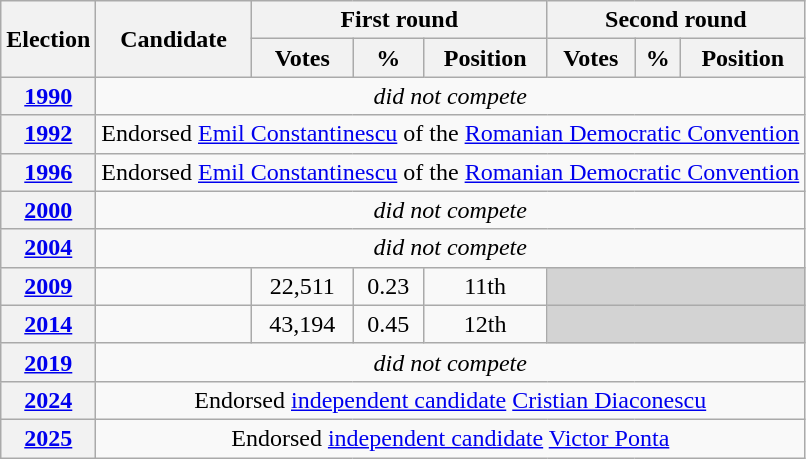<table class=wikitable style=text-align:center>
<tr>
<th rowspan=2>Election</th>
<th rowspan=2>Candidate</th>
<th colspan=3>First round</th>
<th colspan=3>Second round</th>
</tr>
<tr>
<th>Votes</th>
<th>%</th>
<th>Position</th>
<th>Votes</th>
<th>%</th>
<th>Position</th>
</tr>
<tr>
<th><a href='#'>1990</a></th>
<td colspan=7><em>did not compete</em></td>
</tr>
<tr>
<th><a href='#'>1992</a></th>
<td colspan=7>Endorsed <a href='#'>Emil Constantinescu</a> of the <a href='#'>Romanian Democratic Convention</a></td>
</tr>
<tr>
<th><a href='#'>1996</a></th>
<td colspan=7>Endorsed <a href='#'>Emil Constantinescu</a> of the <a href='#'>Romanian Democratic Convention</a></td>
</tr>
<tr>
<th><a href='#'>2000</a></th>
<td colspan=7><em>did not compete</em></td>
</tr>
<tr>
<th><a href='#'>2004</a></th>
<td colspan=7><em>did not compete</em></td>
</tr>
<tr>
<th><a href='#'>2009</a></th>
<td></td>
<td>22,511</td>
<td>0.23</td>
<td>11th</td>
<td bgcolor=lightgrey colspan=3></td>
</tr>
<tr>
<th><a href='#'>2014</a></th>
<td></td>
<td>43,194</td>
<td>0.45</td>
<td>12th</td>
<td bgcolor=lightgrey colspan=3></td>
</tr>
<tr>
<th><a href='#'>2019</a></th>
<td colspan=7><em>did not compete</em></td>
</tr>
<tr>
<th><a href='#'>2024</a></th>
<td colspan="7">Endorsed <a href='#'>independent candidate</a> <a href='#'>Cristian Diaconescu</a></td>
</tr>
<tr>
<th><a href='#'>2025</a></th>
<td colspan="7">Endorsed <a href='#'>independent candidate</a> <a href='#'>Victor Ponta</a></td>
</tr>
</table>
